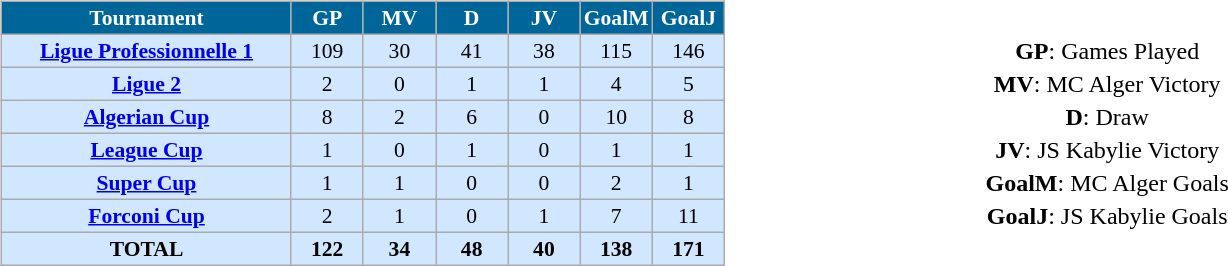<table width=100%>
<tr>
<td width=65%><br><table align=center border=1 cellpadding="2" cellspacing="0" style="background: #f9f9f9; border: 1px #aaa solid; border-collapse: collapse; font-size: 90%; text-align: center;">
<tr align=center bgcolor=#006699 style="color:white;">
<th width=40%>Tournament</th>
<th width=10%>GP</th>
<th width=10%>MV</th>
<th width=10%>D</th>
<th width=10%>JV</th>
<th width=10%>GoalM</th>
<th width=10%>GoalJ</th>
</tr>
<tr align=center bgcolor=#D0E7FF>
<td><strong><a href='#'>Ligue Professionnelle 1</a></strong></td>
<td>109</td>
<td>30</td>
<td>41</td>
<td>38</td>
<td>115</td>
<td>146</td>
</tr>
<tr align=center bgcolor=#D0E7FF>
<td><strong><a href='#'>Ligue 2</a></strong></td>
<td>2</td>
<td>0</td>
<td>1</td>
<td>1</td>
<td>4</td>
<td>5</td>
</tr>
<tr align=center bgcolor=#D0E7FF>
<td><strong><a href='#'>Algerian Cup</a></strong></td>
<td>8</td>
<td>2</td>
<td>6</td>
<td>0</td>
<td>10</td>
<td>8</td>
</tr>
<tr align=center bgcolor=#D0E7FF>
<td><strong><a href='#'>League Cup</a></strong></td>
<td>1</td>
<td>0</td>
<td>1</td>
<td>0</td>
<td>1</td>
<td>1</td>
</tr>
<tr align=center bgcolor=#D0E7FF>
<td><strong><a href='#'>Super Cup</a></strong></td>
<td>1</td>
<td>1</td>
<td>0</td>
<td>0</td>
<td>2</td>
<td>1</td>
</tr>
<tr align=center bgcolor=#D0E7FF>
<td><strong><a href='#'>Forconi Cup</a></strong></td>
<td>2</td>
<td>1</td>
<td>0</td>
<td>1</td>
<td>7</td>
<td>11</td>
</tr>
<tr align=center bgcolor=#D0E7FF>
<td><strong>TOTAL</strong></td>
<td><strong>122</strong></td>
<td><strong>34</strong></td>
<td><strong>48</strong></td>
<td><strong>40</strong></td>
<td><strong>138</strong></td>
<td><strong>171</strong></td>
</tr>
</table>
</td>
<td width=35%><br><table>
<tr>
<td align=center><strong>GP</strong>: Games Played</td>
</tr>
<tr>
<td align=center><strong>MV</strong>: MC Alger Victory</td>
</tr>
<tr>
<td align=center><strong>D</strong>: Draw</td>
</tr>
<tr>
<td align=center><strong>JV</strong>: JS Kabylie Victory</td>
</tr>
<tr>
<td align=center><strong>GoalM</strong>: MC Alger Goals</td>
</tr>
<tr>
<td align=center><strong>GoalJ</strong>: JS Kabylie Goals</td>
</tr>
</table>
</td>
</tr>
</table>
